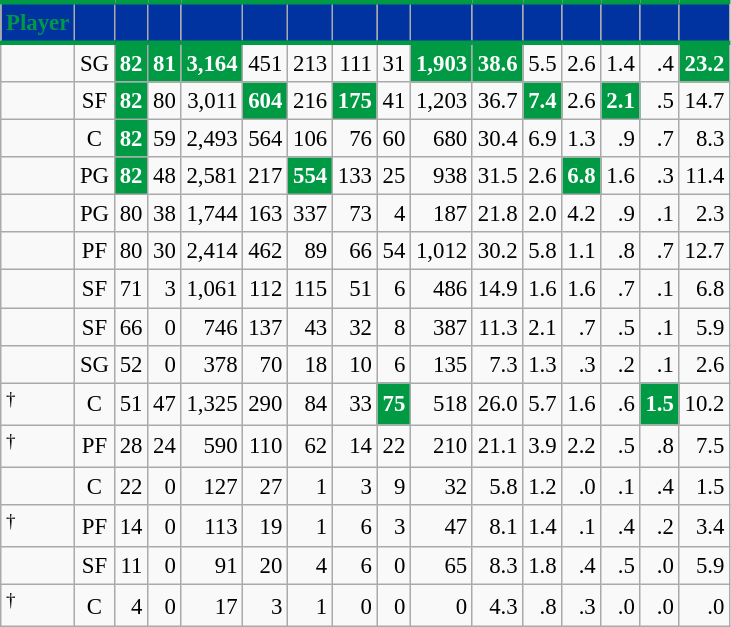<table class="wikitable sortable" style="font-size: 95%; text-align:right;">
<tr>
<th style="background:#0032A0; color:#009A44; border-top:#009A44 3px solid; border-bottom:#009A44 3px solid;">Player</th>
<th style="background:#0032A0; color:#009A44; border-top:#009A44 3px solid; border-bottom:#009A44 3px solid;"></th>
<th style="background:#0032A0; color:#009A44; border-top:#009A44 3px solid; border-bottom:#009A44 3px solid;"></th>
<th style="background:#0032A0; color:#009A44; border-top:#009A44 3px solid; border-bottom:#009A44 3px solid;"></th>
<th style="background:#0032A0; color:#009A44; border-top:#009A44 3px solid; border-bottom:#009A44 3px solid;"></th>
<th style="background:#0032A0; color:#009A44; border-top:#009A44 3px solid; border-bottom:#009A44 3px solid;"></th>
<th style="background:#0032A0; color:#009A44; border-top:#009A44 3px solid; border-bottom:#009A44 3px solid;"></th>
<th style="background:#0032A0; color:#009A44; border-top:#009A44 3px solid; border-bottom:#009A44 3px solid;"></th>
<th style="background:#0032A0; color:#009A44; border-top:#009A44 3px solid; border-bottom:#009A44 3px solid;"></th>
<th style="background:#0032A0; color:#009A44; border-top:#009A44 3px solid; border-bottom:#009A44 3px solid;"></th>
<th style="background:#0032A0; color:#009A44; border-top:#009A44 3px solid; border-bottom:#009A44 3px solid;"></th>
<th style="background:#0032A0; color:#009A44; border-top:#009A44 3px solid; border-bottom:#009A44 3px solid;"></th>
<th style="background:#0032A0; color:#009A44; border-top:#009A44 3px solid; border-bottom:#009A44 3px solid;"></th>
<th style="background:#0032A0; color:#009A44; border-top:#009A44 3px solid; border-bottom:#009A44 3px solid;"></th>
<th style="background:#0032A0; color:#009A44; border-top:#009A44 3px solid; border-bottom:#009A44 3px solid;"></th>
<th style="background:#0032A0; color:#009A44; border-top:#009A44 3px solid; border-bottom:#009A44 3px solid;"></th>
</tr>
<tr>
<td style="text-align:left;"></td>
<td style="text-align:center;">SG</td>
<td style="background:#009A44; color:#FFFFFF;"><strong>82</strong></td>
<td style="background:#009A44; color:#FFFFFF;"><strong>81</strong></td>
<td style="background:#009A44; color:#FFFFFF;"><strong>3,164</strong></td>
<td>451</td>
<td>213</td>
<td>111</td>
<td>31</td>
<td style="background:#009A44; color:#FFFFFF;"><strong>1,903</strong></td>
<td style="background:#009A44; color:#FFFFFF;"><strong>38.6</strong></td>
<td>5.5</td>
<td>2.6</td>
<td>1.4</td>
<td>.4</td>
<td style="background:#009A44; color:#FFFFFF;"><strong>23.2</strong></td>
</tr>
<tr>
<td style="text-align:left;"></td>
<td style="text-align:center;">SF</td>
<td style="background:#009A44; color:#FFFFFF;"><strong>82</strong></td>
<td>80</td>
<td>3,011</td>
<td style="background:#009A44; color:#FFFFFF;"><strong>604</strong></td>
<td>216</td>
<td style="background:#009A44; color:#FFFFFF;"><strong>175</strong></td>
<td>41</td>
<td>1,203</td>
<td>36.7</td>
<td style="background:#009A44; color:#FFFFFF;"><strong>7.4</strong></td>
<td>2.6</td>
<td style="background:#009A44; color:#FFFFFF;"><strong>2.1</strong></td>
<td>.5</td>
<td>14.7</td>
</tr>
<tr>
<td style="text-align:left;"></td>
<td style="text-align:center;">C</td>
<td style="background:#009A44; color:#FFFFFF;"><strong>82</strong></td>
<td>59</td>
<td>2,493</td>
<td>564</td>
<td>106</td>
<td>76</td>
<td>60</td>
<td>680</td>
<td>30.4</td>
<td>6.9</td>
<td>1.3</td>
<td>.9</td>
<td>.7</td>
<td>8.3</td>
</tr>
<tr>
<td style="text-align:left;"></td>
<td style="text-align:center;">PG</td>
<td style="background:#009A44; color:#FFFFFF;"><strong>82</strong></td>
<td>48</td>
<td>2,581</td>
<td>217</td>
<td style="background:#009A44; color:#FFFFFF;"><strong>554</strong></td>
<td>133</td>
<td>25</td>
<td>938</td>
<td>31.5</td>
<td>2.6</td>
<td style="background:#009A44; color:#FFFFFF;"><strong>6.8</strong></td>
<td>1.6</td>
<td>.3</td>
<td>11.4</td>
</tr>
<tr>
<td style="text-align:left;"></td>
<td style="text-align:center;">PG</td>
<td>80</td>
<td>38</td>
<td>1,744</td>
<td>163</td>
<td>337</td>
<td>73</td>
<td>4</td>
<td>187</td>
<td>21.8</td>
<td>2.0</td>
<td>4.2</td>
<td>.9</td>
<td>.1</td>
<td>2.3</td>
</tr>
<tr>
<td style="text-align:left;"></td>
<td style="text-align:center;">PF</td>
<td>80</td>
<td>30</td>
<td>2,414</td>
<td>462</td>
<td>89</td>
<td>66</td>
<td>54</td>
<td>1,012</td>
<td>30.2</td>
<td>5.8</td>
<td>1.1</td>
<td>.8</td>
<td>.7</td>
<td>12.7</td>
</tr>
<tr>
<td style="text-align:left;"></td>
<td style="text-align:center;">SF</td>
<td>71</td>
<td>3</td>
<td>1,061</td>
<td>112</td>
<td>115</td>
<td>51</td>
<td>6</td>
<td>486</td>
<td>14.9</td>
<td>1.6</td>
<td>1.6</td>
<td>.7</td>
<td>.1</td>
<td>6.8</td>
</tr>
<tr>
<td style="text-align:left;"></td>
<td style="text-align:center;">SF</td>
<td>66</td>
<td>0</td>
<td>746</td>
<td>137</td>
<td>43</td>
<td>32</td>
<td>8</td>
<td>387</td>
<td>11.3</td>
<td>2.1</td>
<td>.7</td>
<td>.5</td>
<td>.1</td>
<td>5.9</td>
</tr>
<tr>
<td style="text-align:left;"></td>
<td style="text-align:center;">SG</td>
<td>52</td>
<td>0</td>
<td>378</td>
<td>70</td>
<td>18</td>
<td>10</td>
<td>6</td>
<td>135</td>
<td>7.3</td>
<td>1.3</td>
<td>.3</td>
<td>.2</td>
<td>.1</td>
<td>2.6</td>
</tr>
<tr>
<td style="text-align:left;"><sup>†</sup></td>
<td style="text-align:center;">C</td>
<td>51</td>
<td>47</td>
<td>1,325</td>
<td>290</td>
<td>84</td>
<td>33</td>
<td style="background:#009A44; color:#FFFFFF;"><strong>75</strong></td>
<td>518</td>
<td>26.0</td>
<td>5.7</td>
<td>1.6</td>
<td>.6</td>
<td style="background:#009A44; color:#FFFFFF;"><strong>1.5</strong></td>
<td>10.2</td>
</tr>
<tr>
<td style="text-align:left;"><sup>†</sup></td>
<td style="text-align:center;">PF</td>
<td>28</td>
<td>24</td>
<td>590</td>
<td>110</td>
<td>62</td>
<td>14</td>
<td>22</td>
<td>210</td>
<td>21.1</td>
<td>3.9</td>
<td>2.2</td>
<td>.5</td>
<td>.8</td>
<td>7.5</td>
</tr>
<tr>
<td style="text-align:left;"></td>
<td style="text-align:center;">C</td>
<td>22</td>
<td>0</td>
<td>127</td>
<td>27</td>
<td>1</td>
<td>3</td>
<td>9</td>
<td>32</td>
<td>5.8</td>
<td>1.2</td>
<td>.0</td>
<td>.1</td>
<td>.4</td>
<td>1.5</td>
</tr>
<tr>
<td style="text-align:left;"><sup>†</sup></td>
<td style="text-align:center;">PF</td>
<td>14</td>
<td>0</td>
<td>113</td>
<td>19</td>
<td>1</td>
<td>6</td>
<td>3</td>
<td>47</td>
<td>8.1</td>
<td>1.4</td>
<td>.1</td>
<td>.4</td>
<td>.2</td>
<td>3.4</td>
</tr>
<tr>
<td style="text-align:left;"></td>
<td style="text-align:center;">SF</td>
<td>11</td>
<td>0</td>
<td>91</td>
<td>20</td>
<td>4</td>
<td>6</td>
<td>0</td>
<td>65</td>
<td>8.3</td>
<td>1.8</td>
<td>.4</td>
<td>.5</td>
<td>.0</td>
<td>5.9</td>
</tr>
<tr>
<td style="text-align:left;"><sup>†</sup></td>
<td style="text-align:center;">C</td>
<td>4</td>
<td>0</td>
<td>17</td>
<td>3</td>
<td>1</td>
<td>0</td>
<td>0</td>
<td>0</td>
<td>4.3</td>
<td>.8</td>
<td>.3</td>
<td>.0</td>
<td>.0</td>
<td>.0</td>
</tr>
</table>
